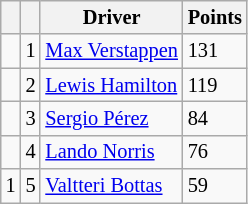<table class="wikitable" style="font-size: 85%;">
<tr>
<th scope="col"></th>
<th scope="col"></th>
<th scope="col">Driver</th>
<th scope="col">Points</th>
</tr>
<tr>
<td align="left"></td>
<td align="center">1</td>
<td> <a href='#'>Max Verstappen</a></td>
<td align="left">131</td>
</tr>
<tr>
<td align="left"></td>
<td align="center">2</td>
<td> <a href='#'>Lewis Hamilton</a></td>
<td align="left">119</td>
</tr>
<tr>
<td align="left"></td>
<td align="center">3</td>
<td> <a href='#'>Sergio Pérez</a></td>
<td align="left">84</td>
</tr>
<tr>
<td align="left"></td>
<td align="center">4</td>
<td> <a href='#'>Lando Norris</a></td>
<td align="left">76</td>
</tr>
<tr>
<td align="left"> 1</td>
<td align="center">5</td>
<td> <a href='#'>Valtteri Bottas</a></td>
<td align="left">59</td>
</tr>
</table>
